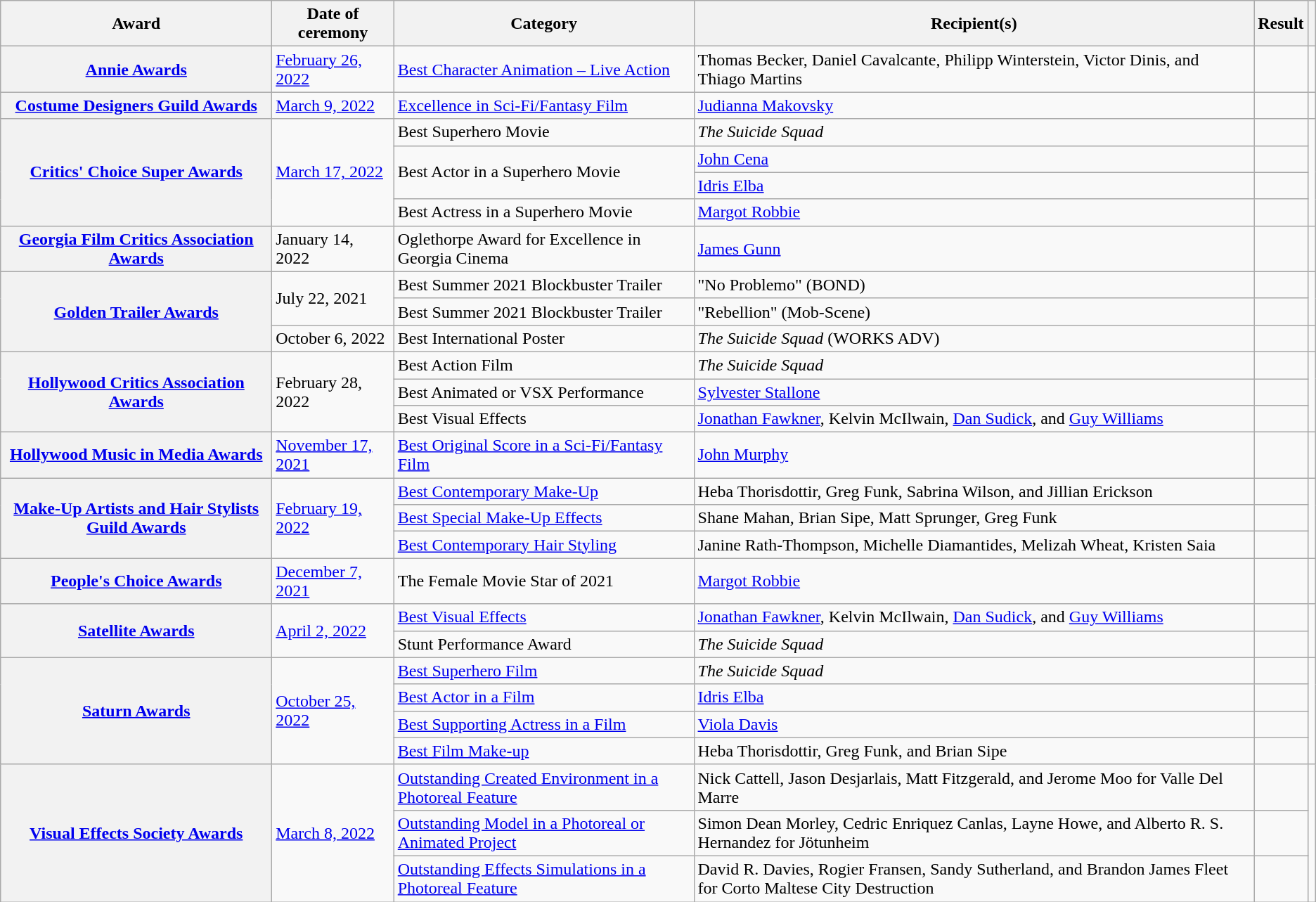<table class="wikitable sortable plainrowheaders">
<tr>
<th scope="col">Award</th>
<th scope="col">Date of ceremony</th>
<th scope="col">Category</th>
<th scope="col">Recipient(s)</th>
<th scope="col">Result</th>
<th scope="col" class="unsortable"></th>
</tr>
<tr>
<th scope="row"><a href='#'>Annie Awards</a></th>
<td><a href='#'>February 26, 2022</a></td>
<td><a href='#'>Best Character Animation – Live Action</a></td>
<td data-sort-value="Becker, Thomas; Cavalcante, Daniel; Winterstein, Philipp; Dinis, Victor; and Martins, Thiago">Thomas Becker, Daniel Cavalcante, Philipp Winterstein, Victor Dinis, and Thiago Martins</td>
<td></td>
<td style="text-align:center;"></td>
</tr>
<tr>
<th scope="row"><a href='#'>Costume Designers Guild Awards</a></th>
<td><a href='#'>March 9, 2022</a></td>
<td><a href='#'>Excellence in Sci-Fi/Fantasy Film</a></td>
<td data-sort-value="Makovsky, Judianna"><a href='#'>Judianna Makovsky</a></td>
<td></td>
<td style="text-align:center;"></td>
</tr>
<tr>
<th scope="row" rowspan="4"><a href='#'>Critics' Choice Super Awards</a></th>
<td rowspan="4"><a href='#'>March 17, 2022</a></td>
<td>Best Superhero Movie</td>
<td data-sort-value="Suicide Squad, The"><em>The Suicide Squad</em></td>
<td></td>
<td style="text-align:center;" rowspan="4"></td>
</tr>
<tr>
<td rowspan="2">Best Actor in a Superhero Movie</td>
<td data-sort-value="Cena, John"><a href='#'>John Cena</a></td>
<td></td>
</tr>
<tr>
<td data-sort-value="Elba, Idris"><a href='#'>Idris Elba</a></td>
<td></td>
</tr>
<tr>
<td>Best Actress in a Superhero Movie</td>
<td data-sort-value="Robbie, Margot"><a href='#'>Margot Robbie</a></td>
<td></td>
</tr>
<tr>
<th scope="row"><a href='#'>Georgia Film Critics Association Awards</a></th>
<td>January 14, 2022</td>
<td>Oglethorpe Award for Excellence in Georgia Cinema</td>
<td data-sort-value="Gunn, James"><a href='#'>James Gunn</a></td>
<td></td>
<td style="text-align:center;"></td>
</tr>
<tr>
<th rowspan="3" scope="row"><a href='#'>Golden Trailer Awards</a></th>
<td rowspan="2">July 22, 2021</td>
<td>Best Summer 2021 Blockbuster Trailer</td>
<td data-sort-value="No Problemo">"No Problemo" (BOND)</td>
<td></td>
<td style="text-align:center;" rowspan="2"></td>
</tr>
<tr>
<td>Best Summer 2021 Blockbuster Trailer</td>
<td data-sort-value="Rebellion">"Rebellion" (Mob-Scene)</td>
<td></td>
</tr>
<tr>
<td>October 6, 2022</td>
<td>Best International Poster</td>
<td data-sort-value="Suicide Squad, The"><em>The Suicide Squad</em> (WORKS ADV)</td>
<td></td>
<td style="text-align:center;"><br></td>
</tr>
<tr>
<th scope="row" rowspan="3"><a href='#'>Hollywood Critics Association Awards</a></th>
<td rowspan="3">February 28, 2022</td>
<td>Best Action Film</td>
<td data-sort-value="Suicide Squad, The"><em>The Suicide Squad</em></td>
<td></td>
<td style="text-align:center;" rowspan="3"></td>
</tr>
<tr>
<td>Best Animated or VSX Performance</td>
<td data-sort-value="Stallone, Sylvester"><a href='#'>Sylvester Stallone</a></td>
<td></td>
</tr>
<tr>
<td>Best Visual Effects</td>
<td data-sort-value="Fawkner, Jonathan; McIlwain, Kelvin; Sudick, Dan; and Williams, Guy"><a href='#'>Jonathan Fawkner</a>, Kelvin McIlwain, <a href='#'>Dan Sudick</a>, and <a href='#'>Guy Williams</a></td>
<td></td>
</tr>
<tr>
<th scope="row"><a href='#'>Hollywood Music in Media Awards</a></th>
<td><a href='#'>November 17, 2021</a></td>
<td><a href='#'>Best Original Score in a Sci-Fi/Fantasy Film</a></td>
<td data-sort-value="Murphy, John"><a href='#'>John Murphy</a></td>
<td></td>
<td style="text-align:center;"></td>
</tr>
<tr>
<th scope="row" rowspan="3"><a href='#'>Make-Up Artists and Hair Stylists Guild Awards</a></th>
<td rowspan="3"><a href='#'>February 19, 2022</a></td>
<td><a href='#'>Best Contemporary Make-Up</a></td>
<td data-sort-value="Thorisdottir, Heba; Funk, Greg; Wilson, Sabrina; and Erickson, Jillian">Heba Thorisdottir, Greg Funk, Sabrina Wilson, and Jillian Erickson</td>
<td></td>
<td style="text-align:center;" rowspan="3"></td>
</tr>
<tr>
<td><a href='#'>Best Special Make-Up Effects</a></td>
<td data-sort-value="Mahan, Shane; Sipe, Brian; Sprunger, Matt; and Funk, Greg">Shane Mahan, Brian Sipe, Matt Sprunger, Greg Funk</td>
<td></td>
</tr>
<tr>
<td><a href='#'>Best Contemporary Hair Styling</a></td>
<td data-sort-value="Rath-Thompson, Janine; Diamantides, Michelle; Wheat, Melizah; and Saia, Kristen">Janine Rath-Thompson, Michelle Diamantides, Melizah Wheat, Kristen Saia</td>
<td></td>
</tr>
<tr>
<th scope="row"><a href='#'>People's Choice Awards</a></th>
<td><a href='#'>December 7, 2021</a></td>
<td>The Female Movie Star of 2021</td>
<td data-sort-value="Robbie, Margot"><a href='#'>Margot Robbie</a></td>
<td></td>
<td style="text-align:center;"></td>
</tr>
<tr>
<th scope="row" rowspan="2"><a href='#'>Satellite Awards</a></th>
<td rowspan="2"><a href='#'>April 2, 2022</a></td>
<td><a href='#'>Best Visual Effects</a></td>
<td data-sort-value="Fawkner, Jonathan; McIlwain, Kelvin; Sudick, Dan; and Williams, Guy"><a href='#'>Jonathan Fawkner</a>, Kelvin McIlwain, <a href='#'>Dan Sudick</a>, and <a href='#'>Guy Williams</a></td>
<td></td>
<td style="text-align:center;" rowspan="2"></td>
</tr>
<tr>
<td>Stunt Performance Award</td>
<td data-sort-value="Suicide Squad, The"><em>The Suicide Squad</em></td>
<td></td>
</tr>
<tr>
<th scope="row" rowspan="4"><a href='#'>Saturn Awards</a></th>
<td rowspan="4"><a href='#'>October 25, 2022</a></td>
<td><a href='#'>Best Superhero Film</a></td>
<td data-sort-value="Suicide Squad, The"><em>The Suicide Squad</em></td>
<td></td>
<td style="text-align:center;" rowspan="4"><br></td>
</tr>
<tr>
<td><a href='#'>Best Actor in a Film</a></td>
<td data-sort-value="Elba, Idris"><a href='#'>Idris Elba</a></td>
<td></td>
</tr>
<tr>
<td><a href='#'>Best Supporting Actress in a Film</a></td>
<td data-sort-value="Davis, Viola"><a href='#'>Viola Davis</a></td>
<td></td>
</tr>
<tr>
<td><a href='#'>Best Film Make-up</a></td>
<td data-sort-value="Thorisdottir, Heba; Funk, Greg; and Sipe, Brian">Heba Thorisdottir, Greg Funk, and Brian Sipe</td>
<td></td>
</tr>
<tr>
<th scope="row" rowspan="3"><a href='#'>Visual Effects Society Awards</a></th>
<td rowspan="3"><a href='#'>March 8, 2022</a></td>
<td><a href='#'>Outstanding Created Environment in a Photoreal Feature</a></td>
<td data-sort-value="Cattell, Nick; Desjarlais, Jason; Fitzgerald, Matt; and Moo, Jerome">Nick Cattell, Jason Desjarlais, Matt Fitzgerald, and Jerome Moo for Valle Del Marre</td>
<td></td>
<td style="text-align:center;" rowspan="3"></td>
</tr>
<tr>
<td><a href='#'>Outstanding Model in a Photoreal or Animated Project</a></td>
<td data-sort-value="Morley, Simon Dean, Canlas, Cedric Enriquez; Howe, Layne; and Hernandez, Alberto R. S.">Simon Dean Morley, Cedric Enriquez Canlas, Layne Howe, and Alberto R. S. Hernandez for Jötunheim</td>
<td></td>
</tr>
<tr>
<td><a href='#'>Outstanding Effects Simulations in a Photoreal Feature</a></td>
<td data-sort-value="Davies, David R.; Fransen, Rogier; Sutherland, Sandy; and Fleet, Brandon James">David R. Davies, Rogier Fransen, Sandy Sutherland, and Brandon James Fleet for Corto Maltese City Destruction</td>
<td></td>
</tr>
</table>
